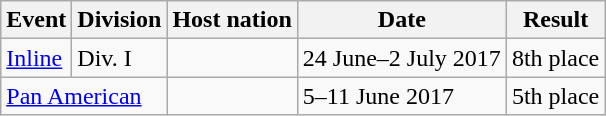<table class="wikitable">
<tr>
<th>Event</th>
<th>Division</th>
<th>Host nation</th>
<th>Date</th>
<th>Result</th>
</tr>
<tr>
<td><a href='#'>Inline</a></td>
<td>Div. I</td>
<td></td>
<td>24 June–2 July 2017</td>
<td>8th place<br></td>
</tr>
<tr>
<td colspan=2><a href='#'>Pan American</a></td>
<td></td>
<td>5–11 June 2017</td>
<td>5th place</td>
</tr>
</table>
